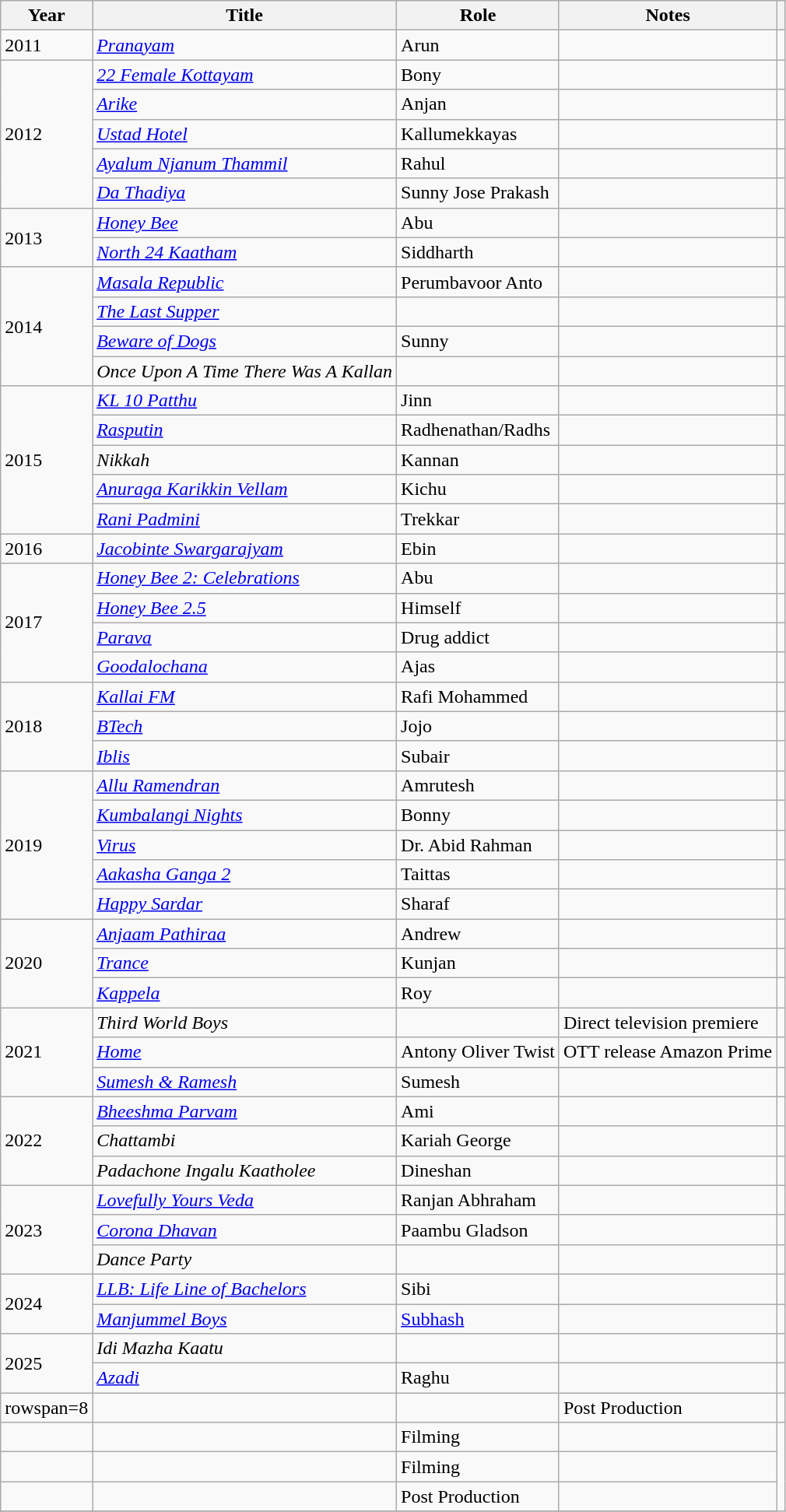<table class="wikitable sortable">
<tr>
<th>Year</th>
<th>Title</th>
<th>Role</th>
<th class="unsortable">Notes</th>
<th class="unsortable"></th>
</tr>
<tr>
<td>2011</td>
<td><em><a href='#'>Pranayam</a></em></td>
<td>Arun</td>
<td></td>
<td></td>
</tr>
<tr>
<td rowspan=5>2012</td>
<td><em><a href='#'>22 Female Kottayam</a></em></td>
<td>Bony</td>
<td></td>
<td></td>
</tr>
<tr>
<td><em><a href='#'>Arike</a></em></td>
<td>Anjan</td>
<td></td>
<td></td>
</tr>
<tr>
<td><em><a href='#'>Ustad Hotel</a></em></td>
<td>Kallumekkayas</td>
<td></td>
<td></td>
</tr>
<tr>
<td><em><a href='#'>Ayalum Njanum Thammil</a></em></td>
<td>Rahul</td>
<td></td>
<td></td>
</tr>
<tr>
<td><em><a href='#'>Da Thadiya</a></em></td>
<td>Sunny Jose Prakash</td>
<td></td>
<td></td>
</tr>
<tr>
<td rowspan=2>2013</td>
<td><em><a href='#'>Honey Bee</a></em></td>
<td>Abu</td>
<td></td>
<td></td>
</tr>
<tr>
<td><em><a href='#'>North 24 Kaatham</a></em></td>
<td>Siddharth</td>
<td></td>
<td></td>
</tr>
<tr>
<td rowspan="4">2014</td>
<td><em><a href='#'>Masala Republic</a></em></td>
<td>Perumbavoor Anto</td>
<td></td>
<td></td>
</tr>
<tr>
<td><em><a href='#'>The Last Supper</a></em></td>
<td></td>
<td></td>
<td></td>
</tr>
<tr>
<td><em><a href='#'>Beware of Dogs</a></em></td>
<td>Sunny</td>
<td></td>
<td></td>
</tr>
<tr>
<td><em>Once Upon A Time There Was A Kallan</em></td>
<td></td>
<td></td>
<td></td>
</tr>
<tr>
<td rowspan="5">2015</td>
<td><em><a href='#'>KL 10 Patthu</a></em></td>
<td>Jinn</td>
<td></td>
<td></td>
</tr>
<tr>
<td><em><a href='#'>Rasputin</a></em></td>
<td>Radhenathan/Radhs</td>
<td></td>
<td></td>
</tr>
<tr>
<td><em>Nikkah</em></td>
<td>Kannan</td>
<td></td>
<td></td>
</tr>
<tr>
<td><em><a href='#'>Anuraga Karikkin Vellam</a></em></td>
<td>Kichu</td>
<td></td>
<td></td>
</tr>
<tr>
<td><em><a href='#'>Rani Padmini</a></em></td>
<td>Trekkar</td>
<td></td>
<td></td>
</tr>
<tr>
<td rowspan="1">2016</td>
<td><em><a href='#'>Jacobinte Swargarajyam</a></em></td>
<td>Ebin</td>
<td></td>
<td></td>
</tr>
<tr>
<td rowspan="4">2017</td>
<td><em><a href='#'>Honey Bee 2: Celebrations</a></em></td>
<td>Abu</td>
<td></td>
<td></td>
</tr>
<tr>
<td><em><a href='#'>Honey Bee 2.5</a></em></td>
<td>Himself</td>
<td></td>
<td></td>
</tr>
<tr>
<td><a href='#'><em>Parava</em></a></td>
<td>Drug addict</td>
<td></td>
<td></td>
</tr>
<tr>
<td><em><a href='#'>Goodalochana</a></em></td>
<td>Ajas</td>
<td></td>
<td></td>
</tr>
<tr>
<td rowspan="3">2018</td>
<td><em><a href='#'>Kallai FM</a></em></td>
<td>Rafi Mohammed</td>
<td></td>
<td></td>
</tr>
<tr>
<td><em><a href='#'>BTech</a></em></td>
<td>Jojo</td>
<td></td>
<td></td>
</tr>
<tr>
<td><em><a href='#'>Iblis</a></em></td>
<td>Subair</td>
<td></td>
<td></td>
</tr>
<tr>
<td rowspan="5">2019</td>
<td><em><a href='#'>Allu Ramendran</a></em></td>
<td>Amrutesh</td>
<td></td>
<td></td>
</tr>
<tr>
<td><em><a href='#'>Kumbalangi Nights</a></em></td>
<td>Bonny</td>
<td></td>
<td></td>
</tr>
<tr>
<td><em><a href='#'>Virus</a></em></td>
<td>Dr. Abid Rahman</td>
<td></td>
<td></td>
</tr>
<tr>
<td><em><a href='#'>Aakasha Ganga 2</a></em></td>
<td>Taittas</td>
<td></td>
<td></td>
</tr>
<tr>
<td><em><a href='#'>Happy Sardar</a></em></td>
<td>Sharaf</td>
<td></td>
<td></td>
</tr>
<tr>
<td rowspan="3">2020</td>
<td><em><a href='#'>Anjaam Pathiraa</a></em></td>
<td>Andrew</td>
<td></td>
<td></td>
</tr>
<tr>
<td><em><a href='#'>Trance</a></em></td>
<td>Kunjan</td>
<td></td>
<td></td>
</tr>
<tr>
<td><em><a href='#'>Kappela</a></em></td>
<td>Roy</td>
<td></td>
<td></td>
</tr>
<tr>
<td rowspan="3">2021</td>
<td><em>Third World Boys</em></td>
<td></td>
<td>Direct television premiere</td>
<td></td>
</tr>
<tr>
<td><em><a href='#'>Home</a></em></td>
<td>Antony Oliver Twist</td>
<td>OTT release Amazon Prime</td>
<td></td>
</tr>
<tr>
<td><em><a href='#'>Sumesh & Ramesh</a></em></td>
<td>Sumesh</td>
<td></td>
<td></td>
</tr>
<tr>
<td rowspan=3>2022</td>
<td><em><a href='#'>Bheeshma Parvam</a></em></td>
<td>Ami</td>
<td></td>
<td></td>
</tr>
<tr>
<td><em>Chattambi</em></td>
<td>Kariah George</td>
<td></td>
<td></td>
</tr>
<tr>
<td><em>Padachone Ingalu Kaatholee </em></td>
<td>Dineshan</td>
<td></td>
<td></td>
</tr>
<tr>
<td rowspan=3>2023</td>
<td><em><a href='#'>Lovefully Yours Veda</a></em></td>
<td>Ranjan Abhraham</td>
<td></td>
<td></td>
</tr>
<tr>
<td><em><a href='#'>Corona Dhavan</a></em></td>
<td>Paambu Gladson</td>
<td></td>
<td></td>
</tr>
<tr>
<td><em>Dance Party</em></td>
<td></td>
<td></td>
<td></td>
</tr>
<tr>
<td rowspan=2>2024</td>
<td><em><a href='#'>LLB: Life Line of Bachelors</a></em></td>
<td>Sibi</td>
<td></td>
<td></td>
</tr>
<tr>
<td><em><a href='#'>Manjummel Boys</a></em></td>
<td><a href='#'>Subhash</a></td>
<td></td>
<td></td>
</tr>
<tr>
<td rowspan=2>2025</td>
<td><em>Idi Mazha Kaatu</em></td>
<td></td>
<td></td>
<td></td>
</tr>
<tr>
<td><em><a href='#'>Azadi</a></em></td>
<td>Raghu</td>
<td></td>
<td></td>
</tr>
<tr>
<td>rowspan=8 </td>
<td></td>
<td></td>
<td>Post Production</td>
<td></td>
</tr>
<tr>
<td></td>
<td></td>
<td>Filming</td>
<td></td>
</tr>
<tr>
<td></td>
<td></td>
<td>Filming</td>
<td></td>
</tr>
<tr>
<td></td>
<td></td>
<td>Post Production</td>
<td></td>
</tr>
<tr>
</tr>
</table>
